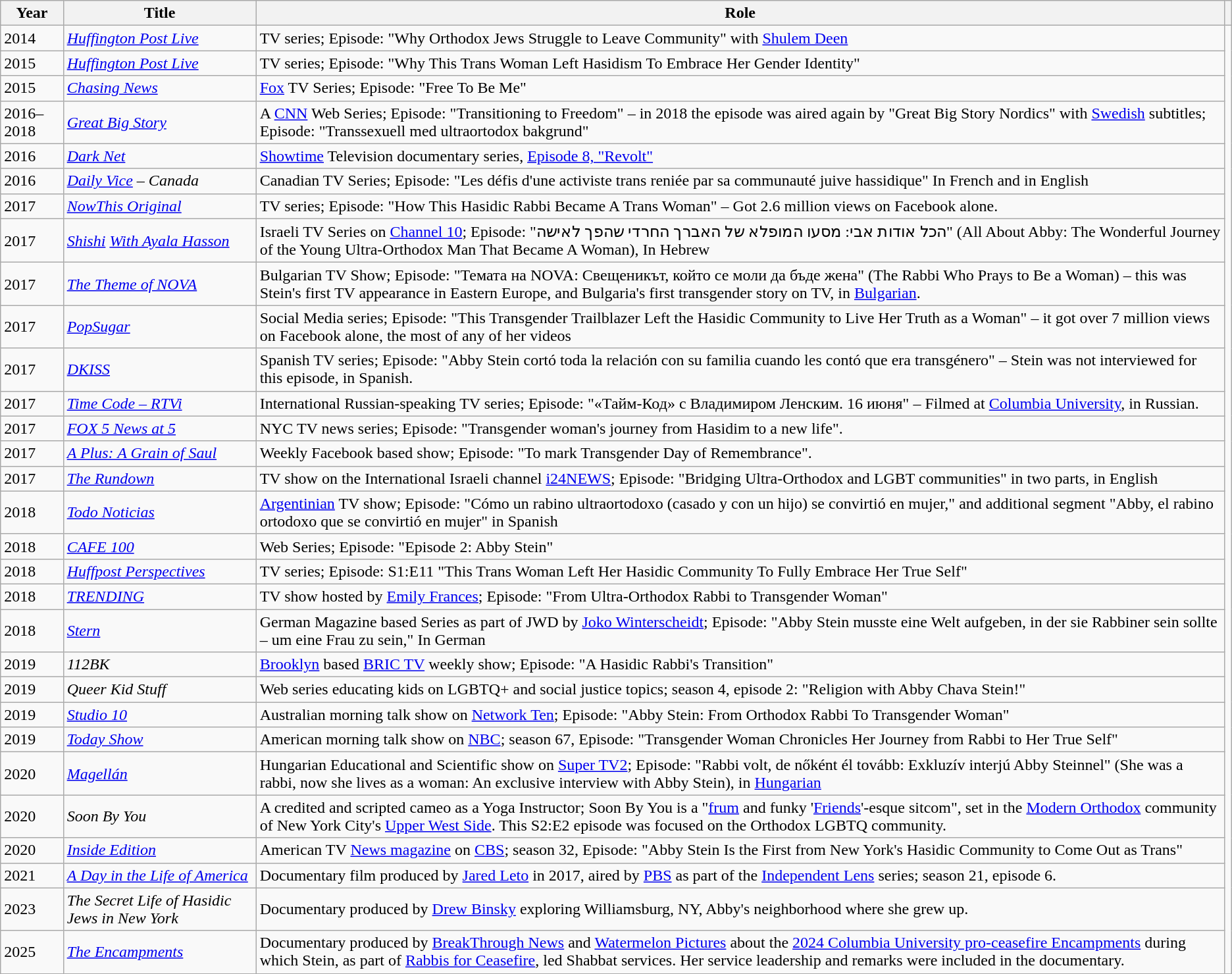<table class="wikitable sortable">
<tr>
<th>Year</th>
<th>Title</th>
<th>Role</th>
<th class="unsortable"></th>
</tr>
<tr>
<td>2014</td>
<td><em><a href='#'>Huffington Post Live</a></em></td>
<td>TV series; Episode: "Why Orthodox Jews Struggle to Leave Community" with <a href='#'>Shulem Deen</a></td>
</tr>
<tr>
<td>2015</td>
<td><em><a href='#'>Huffington Post Live</a></em></td>
<td>TV series; Episode: "Why This Trans Woman Left Hasidism To Embrace Her Gender Identity"</td>
</tr>
<tr>
<td>2015</td>
<td><em><a href='#'>Chasing News</a></em></td>
<td><a href='#'>Fox</a> TV Series; Episode: "Free To Be Me"</td>
</tr>
<tr>
<td>2016–2018</td>
<td><em><a href='#'>Great Big Story</a></em></td>
<td>A <a href='#'>CNN</a> Web Series; Episode: "Transitioning to Freedom" – in 2018 the episode was aired again by "Great Big Story Nordics" with <a href='#'>Swedish</a> subtitles; Episode: "Transsexuell med ultraortodox bakgrund"</td>
</tr>
<tr>
<td>2016</td>
<td><em><a href='#'>Dark Net</a></em></td>
<td><a href='#'>Showtime</a> Television documentary series, <a href='#'>Episode 8, "Revolt"</a></td>
</tr>
<tr>
<td>2016</td>
<td><em><a href='#'>Daily Vice</a> – Canada</em></td>
<td>Canadian TV Series; Episode: "Les défis d'une activiste trans reniée par sa communauté juive hassidique" In French and in English</td>
</tr>
<tr>
<td>2017</td>
<td><em><a href='#'>NowThis Original</a></em></td>
<td>TV series; Episode: "How This Hasidic Rabbi Became A Trans Woman" – Got 2.6 million views on Facebook alone.</td>
</tr>
<tr>
<td>2017</td>
<td><em><a href='#'>Shishi</a> <a href='#'>With Ayala Hasson</a></em></td>
<td>Israeli TV Series on <a href='#'>Channel 10</a>; Episode: "הכל אודות אבי: מסעו המופלא של האברך החרדי שהפך לאישה" (All About Abby: The Wonderful Journey of the Young Ultra-Orthodox Man That Became A Woman), In Hebrew</td>
</tr>
<tr>
<td>2017</td>
<td><em><a href='#'>The Theme of NOVA</a></em></td>
<td>Bulgarian TV Show; Episode: "Темата на NOVA: Свещеникът, който се моли да бъде жена" (The Rabbi Who Prays to Be a Woman) – this was Stein's first TV appearance in Eastern Europe, and Bulgaria's first transgender story on TV, in <a href='#'>Bulgarian</a>.</td>
</tr>
<tr>
<td>2017</td>
<td><em><a href='#'>PopSugar</a></em></td>
<td>Social Media series; Episode: "This Transgender Trailblazer Left the Hasidic Community to Live Her Truth as a Woman" – it got over 7 million views on Facebook alone, the most of any of her videos</td>
</tr>
<tr>
<td>2017</td>
<td><em><a href='#'>DKISS</a></em></td>
<td>Spanish TV series; Episode: "Abby Stein cortó toda la relación con su familia cuando les contó que era transgénero" – Stein was not interviewed for this episode, in Spanish.</td>
</tr>
<tr>
<td>2017</td>
<td><em><a href='#'>Time Code – RTVi</a></em></td>
<td>International Russian-speaking TV series; Episode: "«Тайм-Код» с Владимиром Ленским. 16 июня" – Filmed at <a href='#'>Columbia University</a>, in Russian.</td>
</tr>
<tr>
<td>2017</td>
<td><em><a href='#'>FOX 5 News at 5</a></em></td>
<td>NYC TV news series; Episode: "Transgender woman's journey from Hasidim to a new life".</td>
</tr>
<tr>
<td>2017</td>
<td><em><a href='#'>A Plus: A Grain of Saul</a></em></td>
<td>Weekly Facebook based show; Episode: "To mark Transgender Day of Remembrance".</td>
</tr>
<tr>
<td>2017</td>
<td><em><a href='#'>The Rundown</a></em></td>
<td>TV show on the International Israeli channel <a href='#'>i24NEWS</a>; Episode: "Bridging Ultra-Orthodox and LGBT communities" in two parts, in English</td>
</tr>
<tr>
<td>2018</td>
<td><em><a href='#'>Todo Noticias</a></em></td>
<td><a href='#'>Argentinian</a> TV show; Episode: "Cómo un rabino ultraortodoxo (casado y con un hijo) se convirtió en mujer," and additional segment "Abby, el rabino ortodoxo que se convirtió en mujer" in Spanish</td>
</tr>
<tr>
<td>2018</td>
<td><em><a href='#'>CAFE 100</a></em></td>
<td>Web Series; Episode: "Episode 2: Abby Stein"</td>
</tr>
<tr>
<td>2018</td>
<td><em><a href='#'>Huffpost Perspectives</a></em></td>
<td>TV series; Episode: S1:E11 "This Trans Woman Left Her Hasidic Community To Fully Embrace Her True Self"</td>
</tr>
<tr>
<td>2018</td>
<td><em><a href='#'>TRENDING</a></em></td>
<td>TV show hosted by <a href='#'>Emily Frances</a>; Episode: "From Ultra-Orthodox Rabbi to Transgender Woman"</td>
</tr>
<tr>
<td>2018</td>
<td><em><a href='#'>Stern</a></em></td>
<td>German Magazine based Series as part of JWD by <a href='#'>Joko Winterscheidt</a>; Episode: "Abby Stein musste eine Welt aufgeben, in der sie Rabbiner sein sollte – um eine Frau zu sein," In German</td>
</tr>
<tr>
<td>2019</td>
<td><em>112BK</em></td>
<td><a href='#'>Brooklyn</a> based <a href='#'>BRIC TV</a> weekly show; Episode: "A Hasidic Rabbi's Transition"</td>
</tr>
<tr>
<td>2019</td>
<td><em>Queer Kid Stuff</em></td>
<td>Web series educating kids on LGBTQ+ and social justice topics; season 4, episode 2: "Religion with Abby Chava Stein!"</td>
</tr>
<tr>
<td>2019</td>
<td><em><a href='#'>Studio 10</a></em></td>
<td>Australian morning talk show on <a href='#'>Network Ten</a>; Episode: "Abby Stein: From Orthodox Rabbi To Transgender Woman"</td>
</tr>
<tr>
<td>2019</td>
<td><em><a href='#'>Today Show</a></em></td>
<td>American morning talk show on <a href='#'>NBC</a>; season 67, Episode: "Transgender Woman Chronicles Her Journey from Rabbi to Her True Self"</td>
</tr>
<tr>
<td>2020</td>
<td><em><a href='#'>Magellán</a></em></td>
<td>Hungarian Educational and Scientific show on <a href='#'>Super TV2</a>; Episode: "Rabbi volt, de nőként él tovább: Exkluzív interjú Abby Steinnel" (She was a rabbi, now she lives as a woman: An exclusive interview with Abby Stein), in <a href='#'>Hungarian</a></td>
</tr>
<tr>
<td>2020</td>
<td><em>Soon By You</em></td>
<td>A credited and scripted cameo as a Yoga Instructor; Soon By You is a "<a href='#'>frum</a> and funky '<a href='#'>Friends</a>'-esque sitcom", set in the <a href='#'>Modern Orthodox</a> community of New York City's <a href='#'>Upper West Side</a>. This S2:E2 episode was focused on the Orthodox LGBTQ community.</td>
</tr>
<tr>
<td>2020</td>
<td><em><a href='#'>Inside Edition</a></em></td>
<td>American TV <a href='#'>News magazine</a> on <a href='#'>CBS</a>; season 32, Episode: "Abby Stein Is the First from New York's Hasidic Community to Come Out as Trans"</td>
</tr>
<tr>
<td>2021</td>
<td><em><a href='#'>A Day in the Life of America</a></em></td>
<td>Documentary film produced by <a href='#'>Jared Leto</a> in 2017, aired by <a href='#'>PBS</a> as part of the <a href='#'>Independent Lens</a> series; season 21, episode 6.</td>
</tr>
<tr>
<td>2023</td>
<td><em>The Secret Life of Hasidic Jews in New York</em></td>
<td>Documentary produced by <a href='#'>Drew Binsky</a> exploring Williamsburg, NY, Abby's neighborhood where she grew up.</td>
</tr>
<tr>
<td>2025</td>
<td><em><a href='#'>The Encampments</a></em></td>
<td>Documentary produced by <a href='#'>BreakThrough News</a> and <a href='#'>Watermelon Pictures</a> about the <a href='#'>2024 Columbia University pro-ceasefire Encampments</a> during which Stein, as part of <a href='#'>Rabbis for Ceasefire</a>, led Shabbat services. Her service leadership and remarks were included in the documentary.</td>
</tr>
</table>
